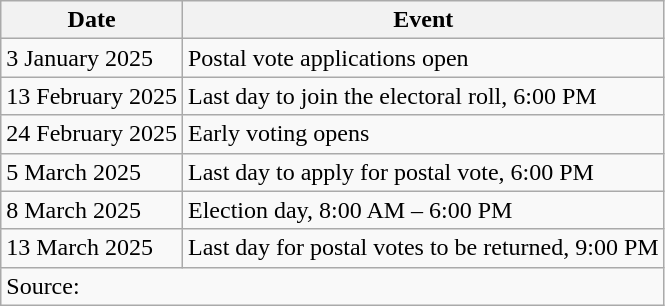<table class="wikitable">
<tr>
<th>Date</th>
<th>Event</th>
</tr>
<tr>
<td>3 January 2025</td>
<td>Postal vote applications open</td>
</tr>
<tr>
<td>13 February 2025</td>
<td>Last day to join the electoral roll, 6:00 PM</td>
</tr>
<tr>
<td>24 February 2025</td>
<td>Early voting opens</td>
</tr>
<tr>
<td>5 March 2025</td>
<td>Last day to apply for postal vote, 6:00 PM</td>
</tr>
<tr>
<td>8 March 2025</td>
<td>Election day, 8:00 AM – 6:00 PM</td>
</tr>
<tr>
<td>13 March 2025</td>
<td>Last day for postal votes to be returned, 9:00 PM</td>
</tr>
<tr>
<td colspan="2">Source:</td>
</tr>
</table>
